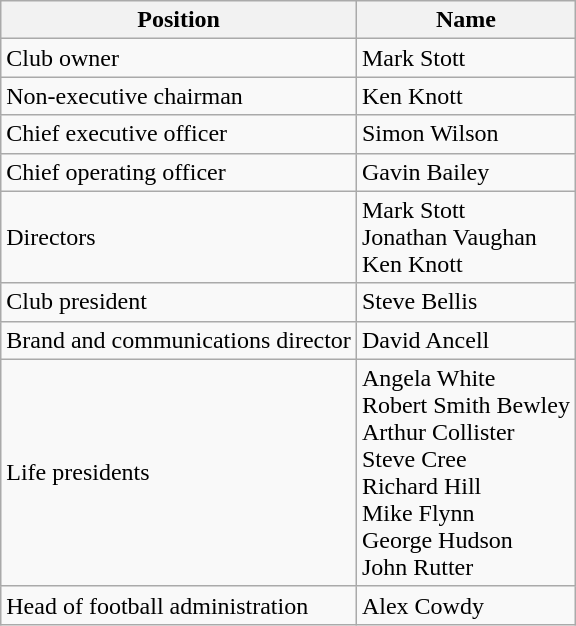<table class="wikitable">
<tr>
<th>Position</th>
<th>Name</th>
</tr>
<tr>
<td>Club owner</td>
<td>Mark Stott</td>
</tr>
<tr>
<td>Non-executive chairman</td>
<td>Ken Knott</td>
</tr>
<tr>
<td>Chief executive officer</td>
<td>Simon Wilson</td>
</tr>
<tr>
<td>Chief operating officer</td>
<td>Gavin Bailey</td>
</tr>
<tr>
<td>Directors</td>
<td>Mark Stott<br>Jonathan Vaughan<br>Ken Knott</td>
</tr>
<tr>
<td>Club president</td>
<td>Steve Bellis</td>
</tr>
<tr>
<td>Brand and communications director</td>
<td>David Ancell</td>
</tr>
<tr>
<td>Life presidents</td>
<td>Angela White<br>Robert Smith Bewley<br>Arthur Collister<br>Steve Cree<br>Richard Hill<br>Mike Flynn<br>George Hudson<br>John Rutter</td>
</tr>
<tr>
<td>Head of football administration</td>
<td>Alex Cowdy</td>
</tr>
</table>
